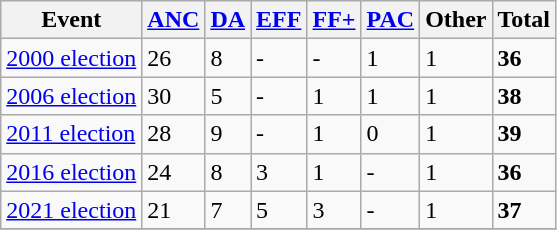<table class="wikitable">
<tr>
<th>Event</th>
<th><a href='#'>ANC</a></th>
<th><a href='#'>DA</a></th>
<th><a href='#'>EFF</a></th>
<th><a href='#'>FF+</a></th>
<th><a href='#'>PAC</a></th>
<th>Other</th>
<th>Total</th>
</tr>
<tr>
<td><a href='#'>2000 election</a></td>
<td>26</td>
<td>8</td>
<td>-</td>
<td>-</td>
<td>1</td>
<td>1</td>
<td><strong>36</strong></td>
</tr>
<tr>
<td><a href='#'>2006 election</a></td>
<td>30</td>
<td>5</td>
<td>-</td>
<td>1</td>
<td>1</td>
<td>1</td>
<td><strong>38</strong></td>
</tr>
<tr>
<td><a href='#'>2011 election</a></td>
<td>28</td>
<td>9</td>
<td>-</td>
<td>1</td>
<td>0</td>
<td>1</td>
<td><strong>39</strong></td>
</tr>
<tr>
<td><a href='#'>2016 election</a></td>
<td>24</td>
<td>8</td>
<td>3</td>
<td>1</td>
<td>-</td>
<td>1</td>
<td><strong>36</strong></td>
</tr>
<tr>
<td><a href='#'>2021 election</a></td>
<td>21</td>
<td>7</td>
<td>5</td>
<td>3</td>
<td>-</td>
<td>1</td>
<td><strong>37</strong></td>
</tr>
<tr>
</tr>
</table>
